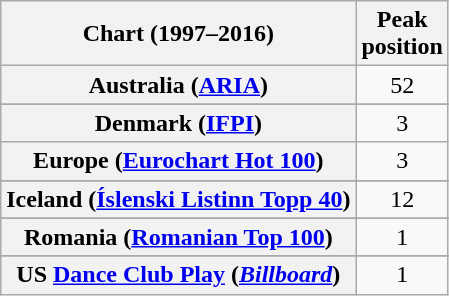<table class="wikitable sortable plainrowheaders" style="text-align:center">
<tr>
<th>Chart (1997–2016)</th>
<th>Peak<br>position</th>
</tr>
<tr>
<th scope="row">Australia (<a href='#'>ARIA</a>)</th>
<td>52</td>
</tr>
<tr>
</tr>
<tr>
</tr>
<tr>
</tr>
<tr>
</tr>
<tr>
</tr>
<tr>
<th scope="row">Denmark (<a href='#'>IFPI</a>)</th>
<td>3</td>
</tr>
<tr>
<th scope="row">Europe (<a href='#'>Eurochart Hot 100</a>)</th>
<td>3</td>
</tr>
<tr>
</tr>
<tr>
</tr>
<tr>
</tr>
<tr>
<th scope="row">Iceland (<a href='#'>Íslenski Listinn Topp 40</a>)</th>
<td>12</td>
</tr>
<tr>
</tr>
<tr>
</tr>
<tr>
</tr>
<tr>
</tr>
<tr>
</tr>
<tr>
<th scope="row">Romania (<a href='#'>Romanian Top 100</a>)</th>
<td>1</td>
</tr>
<tr>
</tr>
<tr>
</tr>
<tr>
</tr>
<tr>
</tr>
<tr>
<th scope="row">US <a href='#'>Dance Club Play</a> (<em><a href='#'>Billboard</a></em>)</th>
<td>1</td>
</tr>
</table>
